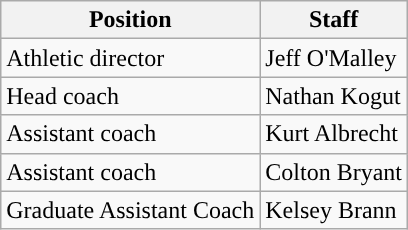<table class="wikitable">
<tr>
<th width=px>Position</th>
<th width=px>Staff</th>
</tr>
<tr>
<td>Athletic director</td>
<td> Jeff O'Malley</td>
</tr>
<tr>
<td>Head coach</td>
<td> Nathan Kogut</td>
</tr>
<tr>
<td>Assistant coach</td>
<td> Kurt Albrecht</td>
</tr>
<tr>
<td>Assistant coach</td>
<td> Colton Bryant</td>
</tr>
<tr>
<td>Graduate Assistant Coach</td>
<td> Kelsey Brann</td>
</tr>
</table>
